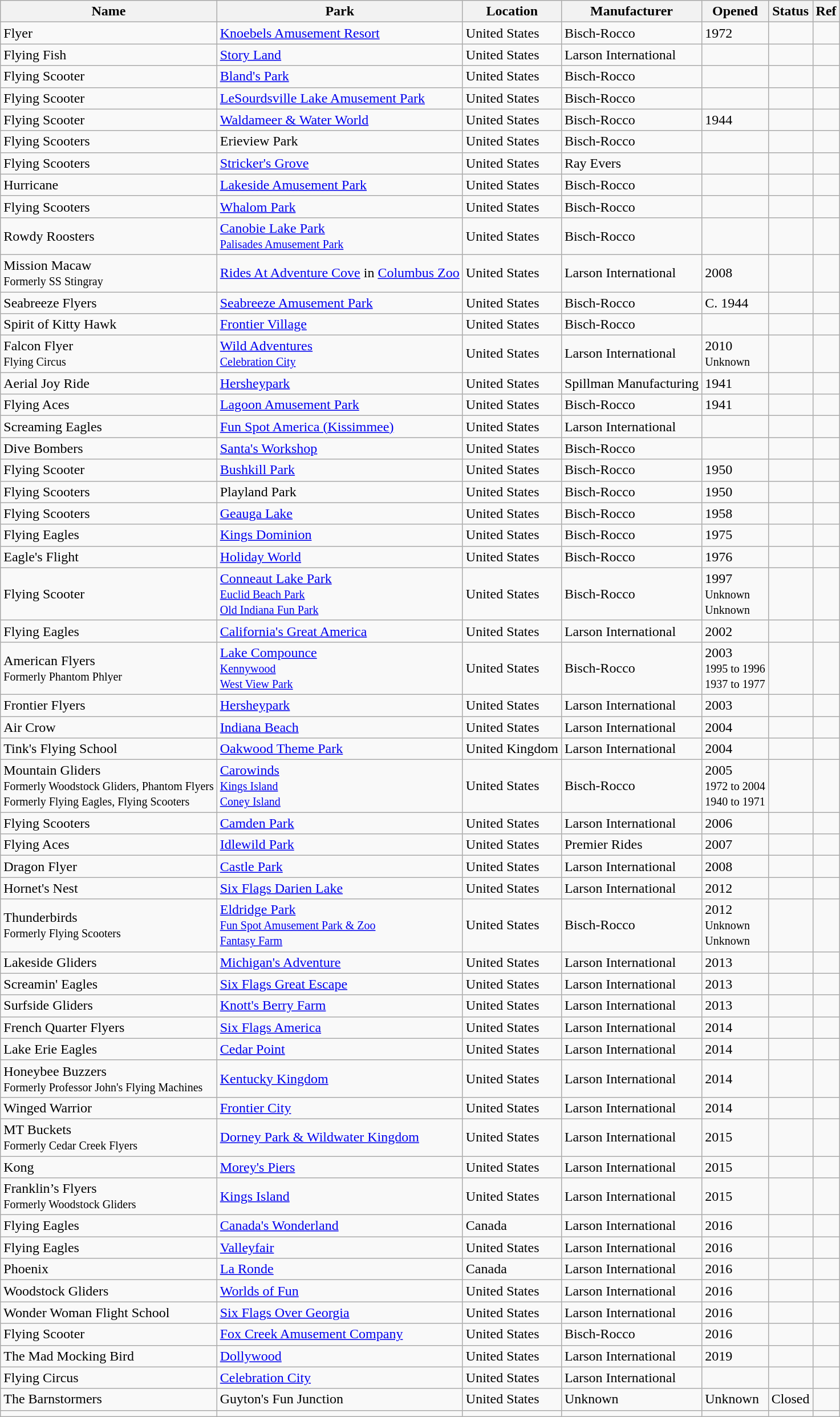<table class="wikitable sortable">
<tr>
<th>Name</th>
<th>Park</th>
<th>Location</th>
<th>Manufacturer</th>
<th>Opened</th>
<th>Status</th>
<th class="unsortable">Ref</th>
</tr>
<tr>
<td>Flyer</td>
<td><a href='#'>Knoebels Amusement Resort</a></td>
<td> United States</td>
<td>Bisch-Rocco</td>
<td>1972</td>
<td></td>
<td></td>
</tr>
<tr>
<td>Flying Fish</td>
<td><a href='#'>Story Land</a></td>
<td> United States</td>
<td>Larson International</td>
<td></td>
<td></td>
<td></td>
</tr>
<tr>
<td>Flying Scooter</td>
<td><a href='#'>Bland's Park</a></td>
<td> United States</td>
<td>Bisch-Rocco</td>
<td></td>
<td></td>
<td></td>
</tr>
<tr>
<td>Flying Scooter</td>
<td><a href='#'>LeSourdsville Lake Amusement Park</a></td>
<td> United States</td>
<td>Bisch-Rocco</td>
<td></td>
<td></td>
<td></td>
</tr>
<tr>
<td>Flying Scooter</td>
<td><a href='#'>Waldameer & Water World</a></td>
<td> United States</td>
<td>Bisch-Rocco</td>
<td>1944</td>
<td></td>
<td></td>
</tr>
<tr>
<td>Flying Scooters</td>
<td>Erieview Park</td>
<td> United States</td>
<td>Bisch-Rocco</td>
<td></td>
<td></td>
<td></td>
</tr>
<tr>
<td>Flying Scooters</td>
<td><a href='#'>Stricker's Grove</a></td>
<td> United States</td>
<td>Ray Evers</td>
<td></td>
<td></td>
<td></td>
</tr>
<tr>
<td>Hurricane</td>
<td><a href='#'>Lakeside Amusement Park</a></td>
<td> United States</td>
<td>Bisch-Rocco</td>
<td></td>
<td></td>
<td></td>
</tr>
<tr>
<td>Flying Scooters</td>
<td><a href='#'>Whalom Park</a></td>
<td> United States</td>
<td>Bisch-Rocco</td>
<td></td>
<td></td>
<td></td>
</tr>
<tr>
<td>Rowdy Roosters</td>
<td><a href='#'>Canobie Lake Park</a><br><small><a href='#'>Palisades Amusement Park</a></small></td>
<td> United States</td>
<td>Bisch-Rocco</td>
<td></td>
<td></td>
<td></td>
</tr>
<tr>
<td>Mission Macaw<br><small>Formerly SS Stingray</small></td>
<td><a href='#'>Rides At Adventure Cove</a> in <a href='#'>Columbus Zoo</a></td>
<td> United States</td>
<td>Larson International</td>
<td>2008</td>
<td></td>
<td></td>
</tr>
<tr>
<td>Seabreeze Flyers</td>
<td><a href='#'>Seabreeze Amusement Park</a></td>
<td> United States</td>
<td>Bisch-Rocco</td>
<td>C. 1944</td>
<td></td>
<td></td>
</tr>
<tr>
<td>Spirit of Kitty Hawk</td>
<td><a href='#'>Frontier Village</a></td>
<td> United States</td>
<td>Bisch-Rocco</td>
<td></td>
<td></td>
<td></td>
</tr>
<tr>
<td>Falcon Flyer<br><small>Flying Circus</small></td>
<td><a href='#'>Wild Adventures</a><br><small><a href='#'>Celebration City</a></small></td>
<td> United States</td>
<td>Larson International</td>
<td>2010<br><small>Unknown</small></td>
<td></td>
<td></td>
</tr>
<tr>
<td>Aerial Joy Ride</td>
<td><a href='#'>Hersheypark</a></td>
<td> United States</td>
<td>Spillman Manufacturing</td>
<td>1941</td>
<td></td>
<td></td>
</tr>
<tr>
<td>Flying Aces</td>
<td><a href='#'>Lagoon Amusement Park</a></td>
<td> United States</td>
<td>Bisch-Rocco</td>
<td>1941</td>
<td></td>
<td></td>
</tr>
<tr>
<td>Screaming Eagles</td>
<td><a href='#'>Fun Spot America (Kissimmee)</a></td>
<td> United States</td>
<td>Larson International</td>
<td></td>
<td></td>
<td></td>
</tr>
<tr>
<td>Dive Bombers</td>
<td><a href='#'>Santa's Workshop</a></td>
<td> United States</td>
<td>Bisch-Rocco</td>
<td></td>
<td></td>
<td></td>
</tr>
<tr>
<td>Flying Scooter</td>
<td><a href='#'>Bushkill Park</a></td>
<td> United States</td>
<td>Bisch-Rocco</td>
<td>1950</td>
<td></td>
<td></td>
</tr>
<tr>
<td>Flying Scooters</td>
<td>Playland Park</td>
<td> United States</td>
<td>Bisch-Rocco</td>
<td>1950</td>
<td></td>
<td></td>
</tr>
<tr>
<td>Flying Scooters</td>
<td><a href='#'>Geauga Lake</a></td>
<td> United States</td>
<td>Bisch-Rocco</td>
<td>1958</td>
<td></td>
<td></td>
</tr>
<tr>
<td>Flying Eagles</td>
<td><a href='#'>Kings Dominion</a></td>
<td> United States</td>
<td>Bisch-Rocco</td>
<td>1975</td>
<td></td>
<td></td>
</tr>
<tr>
<td>Eagle's Flight</td>
<td><a href='#'>Holiday World</a></td>
<td> United States</td>
<td>Bisch-Rocco</td>
<td>1976</td>
<td></td>
<td></td>
</tr>
<tr>
<td>Flying Scooter</td>
<td><a href='#'>Conneaut Lake Park</a><br><small><a href='#'>Euclid Beach Park</a><br><a href='#'>Old Indiana Fun Park</a></small></td>
<td> United States</td>
<td>Bisch-Rocco</td>
<td>1997<br><small>Unknown<br>Unknown</small></td>
<td></td>
<td></td>
</tr>
<tr>
<td>Flying Eagles</td>
<td><a href='#'>California's Great America</a></td>
<td> United States</td>
<td>Larson International</td>
<td>2002</td>
<td></td>
<td></td>
</tr>
<tr>
<td>American Flyers<br><small>Formerly Phantom Phlyer</small></td>
<td><a href='#'>Lake Compounce</a> <br><small><a href='#'>Kennywood</a><br> <a href='#'>West View Park</a></small></td>
<td> United States</td>
<td>Bisch-Rocco</td>
<td>2003<br><small> 1995  to 1996<br>1937 to 1977</small></td>
<td></td>
<td></td>
</tr>
<tr>
<td>Frontier Flyers</td>
<td><a href='#'>Hersheypark</a></td>
<td> United States</td>
<td>Larson International</td>
<td>2003</td>
<td></td>
<td></td>
</tr>
<tr>
<td>Air Crow</td>
<td><a href='#'>Indiana Beach</a></td>
<td> United States</td>
<td>Larson International</td>
<td>2004</td>
<td></td>
<td></td>
</tr>
<tr>
<td>Tink's Flying School</td>
<td><a href='#'>Oakwood Theme Park</a></td>
<td> United Kingdom</td>
<td>Larson International</td>
<td>2004</td>
<td></td>
<td></td>
</tr>
<tr>
<td>Mountain Gliders<br><small>Formerly Woodstock Gliders, Phantom Flyers<br>Formerly Flying Eagles, Flying Scooters</small></td>
<td><a href='#'>Carowinds</a><br><small><a href='#'>Kings Island</a><br><a href='#'>Coney Island</a></small></td>
<td> United States</td>
<td>Bisch-Rocco</td>
<td>2005<br><small>1972  to 2004<br>1940 to 1971</small></td>
<td></td>
<td></td>
</tr>
<tr>
<td>Flying Scooters</td>
<td><a href='#'>Camden Park</a></td>
<td> United States</td>
<td>Larson International</td>
<td>2006</td>
<td></td>
<td></td>
</tr>
<tr>
<td>Flying Aces</td>
<td><a href='#'>Idlewild Park</a></td>
<td> United States</td>
<td>Premier Rides</td>
<td>2007</td>
<td></td>
<td></td>
</tr>
<tr>
<td>Dragon Flyer</td>
<td><a href='#'>Castle Park</a></td>
<td> United States</td>
<td>Larson International</td>
<td>2008</td>
<td></td>
<td></td>
</tr>
<tr>
<td>Hornet's Nest</td>
<td><a href='#'>Six Flags Darien Lake</a></td>
<td> United States</td>
<td>Larson International</td>
<td>2012</td>
<td></td>
<td></td>
</tr>
<tr>
<td>Thunderbirds<br><small>Formerly Flying Scooters</small></td>
<td><a href='#'>Eldridge Park</a><br><small><a href='#'>Fun Spot Amusement Park & Zoo</a><br><a href='#'>Fantasy Farm</a></small></td>
<td> United States</td>
<td>Bisch-Rocco</td>
<td>2012<br><small>Unknown<br>Unknown</small></td>
<td></td>
<td></td>
</tr>
<tr>
<td>Lakeside Gliders</td>
<td><a href='#'>Michigan's Adventure</a></td>
<td> United States</td>
<td>Larson International</td>
<td>2013</td>
<td></td>
<td></td>
</tr>
<tr>
<td>Screamin' Eagles</td>
<td><a href='#'>Six Flags Great Escape</a></td>
<td> United States</td>
<td>Larson International</td>
<td>2013</td>
<td></td>
<td></td>
</tr>
<tr>
<td>Surfside Gliders</td>
<td><a href='#'>Knott's Berry Farm</a></td>
<td> United States</td>
<td>Larson International</td>
<td>2013</td>
<td></td>
<td></td>
</tr>
<tr>
<td>French Quarter Flyers</td>
<td><a href='#'>Six Flags America</a></td>
<td> United States</td>
<td>Larson International</td>
<td>2014</td>
<td></td>
<td></td>
</tr>
<tr>
<td>Lake Erie Eagles</td>
<td><a href='#'>Cedar Point</a></td>
<td> United States</td>
<td>Larson International</td>
<td>2014</td>
<td></td>
<td></td>
</tr>
<tr>
<td>Honeybee Buzzers <br><small>Formerly Professor John's Flying Machines </small></td>
<td><a href='#'>Kentucky Kingdom</a></td>
<td> United States</td>
<td>Larson International</td>
<td>2014</td>
<td></td>
<td></td>
</tr>
<tr>
<td>Winged Warrior</td>
<td><a href='#'>Frontier City</a></td>
<td> United States</td>
<td>Larson International</td>
<td>2014</td>
<td></td>
<td></td>
</tr>
<tr>
<td>MT Buckets <br><small>Formerly Cedar Creek Flyers </small></td>
<td><a href='#'>Dorney Park & Wildwater Kingdom</a></td>
<td> United States</td>
<td>Larson International</td>
<td>2015</td>
<td></td>
<td></td>
</tr>
<tr>
<td>Kong</td>
<td><a href='#'>Morey's Piers</a></td>
<td> United States</td>
<td>Larson International</td>
<td>2015</td>
<td></td>
<td></td>
</tr>
<tr>
<td>Franklin’s Flyers<br><small>Formerly Woodstock Gliders </small></td>
<td><a href='#'>Kings Island</a></td>
<td> United States</td>
<td>Larson International</td>
<td>2015</td>
<td></td>
<td></td>
</tr>
<tr>
<td>Flying Eagles</td>
<td><a href='#'>Canada's Wonderland</a></td>
<td> Canada</td>
<td>Larson International</td>
<td>2016</td>
<td></td>
<td></td>
</tr>
<tr>
<td>Flying Eagles</td>
<td><a href='#'>Valleyfair</a></td>
<td> United States</td>
<td>Larson International</td>
<td>2016</td>
<td></td>
<td></td>
</tr>
<tr>
<td>Phoenix</td>
<td><a href='#'>La Ronde</a></td>
<td> Canada</td>
<td>Larson International</td>
<td>2016</td>
<td></td>
<td></td>
</tr>
<tr>
<td>Woodstock Gliders</td>
<td><a href='#'>Worlds of Fun</a></td>
<td> United States</td>
<td>Larson International</td>
<td>2016</td>
<td></td>
<td></td>
</tr>
<tr>
<td>Wonder Woman Flight School</td>
<td><a href='#'>Six Flags Over Georgia</a></td>
<td> United States</td>
<td>Larson International</td>
<td>2016</td>
<td></td>
<td></td>
</tr>
<tr>
<td>Flying Scooter</td>
<td><a href='#'>Fox Creek Amusement Company</a></td>
<td> United States</td>
<td>Bisch-Rocco</td>
<td>2016</td>
<td></td>
<td></td>
</tr>
<tr>
<td>The Mad Mocking Bird</td>
<td><a href='#'>Dollywood</a></td>
<td> United States</td>
<td>Larson International</td>
<td>2019</td>
<td></td>
<td></td>
</tr>
<tr>
<td>Flying Circus</td>
<td><a href='#'>Celebration City</a></td>
<td> United States</td>
<td>Larson International</td>
<td></td>
<td></td>
<td></td>
</tr>
<tr>
<td>The Barnstormers</td>
<td>Guyton's Fun Junction</td>
<td>United States</td>
<td>Unknown</td>
<td>Unknown</td>
<td>Closed</td>
<td></td>
</tr>
<tr>
<td></td>
<td></td>
<td></td>
<td></td>
<td></td>
<td></td>
<td></td>
</tr>
</table>
